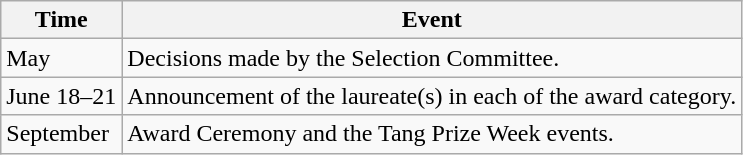<table class="wikitable">
<tr>
<th>Time</th>
<th>Event</th>
</tr>
<tr>
<td>May</td>
<td>Decisions made by the Selection Committee.</td>
</tr>
<tr>
<td>June 18–21</td>
<td>Announcement of the laureate(s) in each of the award category.</td>
</tr>
<tr>
<td>September</td>
<td>Award Ceremony and the Tang Prize Week events.</td>
</tr>
</table>
